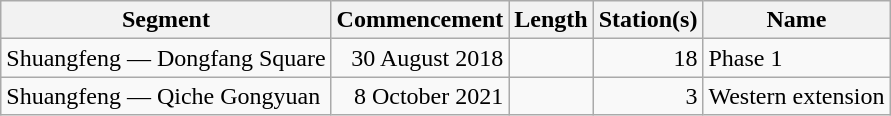<table class="wikitable" style="border-collapse: collapse; text-align: right;">
<tr>
<th>Segment</th>
<th>Commencement</th>
<th>Length</th>
<th>Station(s)</th>
<th>Name</th>
</tr>
<tr>
<td style="text-align: left;">Shuangfeng — Dongfang Square</td>
<td>30 August 2018</td>
<td></td>
<td>18</td>
<td style="text-align: left;">Phase 1</td>
</tr>
<tr>
<td style="text-align: left;">Shuangfeng — Qiche Gongyuan</td>
<td>8 October 2021</td>
<td></td>
<td>3</td>
<td style="text-align: left;">Western extension</td>
</tr>
</table>
